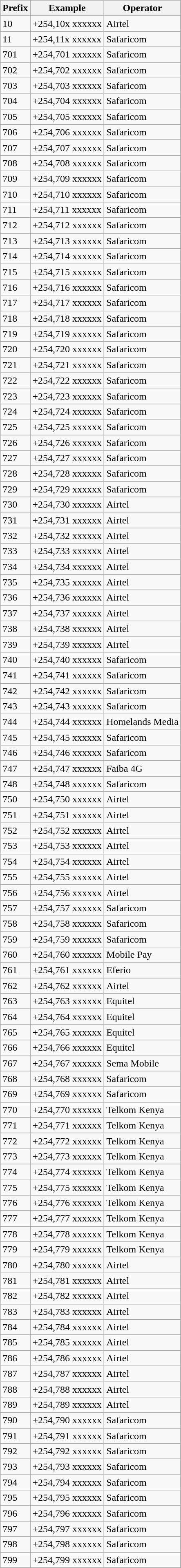<table class="wikitable">
<tr>
<th>Prefix</th>
<th>Example</th>
<th>Operator</th>
</tr>
<tr>
<td>10</td>
<td>+254,10x xxxxxx</td>
<td>Airtel</td>
</tr>
<tr>
<td>11</td>
<td>+254,11x xxxxxx</td>
<td>Safaricom</td>
</tr>
<tr>
<td>701</td>
<td>+254,701 xxxxxx</td>
<td>Safaricom</td>
</tr>
<tr>
<td>702</td>
<td>+254,702 xxxxxx</td>
<td>Safaricom</td>
</tr>
<tr>
<td>703</td>
<td>+254,703 xxxxxx</td>
<td>Safaricom</td>
</tr>
<tr>
<td>704</td>
<td>+254,704 xxxxxx</td>
<td>Safaricom</td>
</tr>
<tr>
<td>705</td>
<td>+254,705 xxxxxx</td>
<td>Safaricom</td>
</tr>
<tr>
<td>706</td>
<td>+254,706 xxxxxx</td>
<td>Safaricom</td>
</tr>
<tr>
<td>707</td>
<td>+254,707 xxxxxx</td>
<td>Safaricom</td>
</tr>
<tr>
<td>708</td>
<td>+254,708 xxxxxx</td>
<td>Safaricom</td>
</tr>
<tr>
<td>709</td>
<td>+254,709 xxxxxx</td>
<td>Safaricom</td>
</tr>
<tr>
<td>710</td>
<td>+254,710 xxxxxx</td>
<td>Safaricom</td>
</tr>
<tr>
<td>711</td>
<td>+254,711 xxxxxx</td>
<td>Safaricom</td>
</tr>
<tr>
<td>712</td>
<td>+254,712 xxxxxx</td>
<td>Safaricom</td>
</tr>
<tr>
<td>713</td>
<td>+254,713 xxxxxx</td>
<td>Safaricom</td>
</tr>
<tr>
<td>714</td>
<td>+254,714 xxxxxx</td>
<td>Safaricom</td>
</tr>
<tr>
<td>715</td>
<td>+254,715 xxxxxx</td>
<td>Safaricom</td>
</tr>
<tr>
<td>716</td>
<td>+254,716 xxxxxx</td>
<td>Safaricom</td>
</tr>
<tr>
<td>717</td>
<td>+254,717 xxxxxx</td>
<td>Safaricom</td>
</tr>
<tr>
<td>718</td>
<td>+254,718 xxxxxx</td>
<td>Safaricom</td>
</tr>
<tr>
<td>719</td>
<td>+254,719 xxxxxx</td>
<td>Safaricom</td>
</tr>
<tr>
<td>720</td>
<td>+254,720 xxxxxx</td>
<td>Safaricom</td>
</tr>
<tr>
<td>721</td>
<td>+254,721 xxxxxx</td>
<td>Safaricom</td>
</tr>
<tr>
<td>722</td>
<td>+254,722 xxxxxx</td>
<td>Safaricom</td>
</tr>
<tr>
<td>723</td>
<td>+254,723 xxxxxx</td>
<td>Safaricom</td>
</tr>
<tr>
<td>724</td>
<td>+254,724 xxxxxx</td>
<td>Safaricom</td>
</tr>
<tr>
<td>725</td>
<td>+254,725 xxxxxx</td>
<td>Safaricom</td>
</tr>
<tr>
<td>726</td>
<td>+254,726 xxxxxx</td>
<td>Safaricom</td>
</tr>
<tr>
<td>727</td>
<td>+254,727 xxxxxx</td>
<td>Safaricom</td>
</tr>
<tr>
<td>728</td>
<td>+254,728 xxxxxx</td>
<td>Safaricom</td>
</tr>
<tr>
<td>729</td>
<td>+254,729 xxxxxx</td>
<td>Safaricom</td>
</tr>
<tr>
<td>730</td>
<td>+254,730 xxxxxx</td>
<td>Airtel</td>
</tr>
<tr>
<td>731</td>
<td>+254,731 xxxxxx</td>
<td>Airtel</td>
</tr>
<tr>
<td>732</td>
<td>+254,732 xxxxxx</td>
<td>Airtel</td>
</tr>
<tr>
<td>733</td>
<td>+254,733 xxxxxx</td>
<td>Airtel</td>
</tr>
<tr>
<td>734</td>
<td>+254,734 xxxxxx</td>
<td>Airtel</td>
</tr>
<tr>
<td>735</td>
<td>+254,735 xxxxxx</td>
<td>Airtel</td>
</tr>
<tr>
<td>736</td>
<td>+254,736 xxxxxx</td>
<td>Airtel</td>
</tr>
<tr>
<td>737</td>
<td>+254,737 xxxxxx</td>
<td>Airtel</td>
</tr>
<tr>
<td>738</td>
<td>+254,738 xxxxxx</td>
<td>Airtel</td>
</tr>
<tr>
<td>739</td>
<td>+254,739 xxxxxx</td>
<td>Airtel</td>
</tr>
<tr>
<td>740</td>
<td>+254,740 xxxxxx</td>
<td>Safaricom</td>
</tr>
<tr>
<td>741</td>
<td>+254,741 xxxxxx</td>
<td>Safaricom</td>
</tr>
<tr>
<td>742</td>
<td>+254,742 xxxxxx</td>
<td>Safaricom</td>
</tr>
<tr>
<td>743</td>
<td>+254,743 xxxxxx</td>
<td>Safaricom</td>
</tr>
<tr>
<td>744</td>
<td>+254,744 xxxxxx</td>
<td>Homelands Media</td>
</tr>
<tr>
<td>745</td>
<td>+254,745 xxxxxx</td>
<td>Safaricom</td>
</tr>
<tr>
<td>746</td>
<td>+254,746 xxxxxx</td>
<td>Safaricom</td>
</tr>
<tr>
<td>747</td>
<td>+254,747 xxxxxx</td>
<td>Faiba 4G</td>
</tr>
<tr>
<td>748</td>
<td>+254,748 xxxxxx</td>
<td>Safaricom</td>
</tr>
<tr>
<td>750</td>
<td>+254,750 xxxxxx</td>
<td>Airtel</td>
</tr>
<tr>
<td>751</td>
<td>+254,751 xxxxxx</td>
<td>Airtel</td>
</tr>
<tr>
<td>752</td>
<td>+254,752 xxxxxx</td>
<td>Airtel</td>
</tr>
<tr>
<td>753</td>
<td>+254,753 xxxxxx</td>
<td>Airtel</td>
</tr>
<tr>
<td>754</td>
<td>+254,754 xxxxxx</td>
<td>Airtel</td>
</tr>
<tr>
<td>755</td>
<td>+254,755 xxxxxx</td>
<td>Airtel</td>
</tr>
<tr>
<td>756</td>
<td>+254,756 xxxxxx</td>
<td>Airtel</td>
</tr>
<tr>
<td>757</td>
<td>+254,757 xxxxxx</td>
<td>Safaricom</td>
</tr>
<tr>
<td>758</td>
<td>+254,758 xxxxxx</td>
<td>Safaricom</td>
</tr>
<tr>
<td>759</td>
<td>+254,759 xxxxxx</td>
<td>Safaricom</td>
</tr>
<tr>
<td>760</td>
<td>+254,760 xxxxxx</td>
<td>Mobile Pay</td>
</tr>
<tr>
<td>761</td>
<td>+254,761 xxxxxx</td>
<td>Eferio</td>
</tr>
<tr>
<td>762</td>
<td>+254,762 xxxxxx</td>
<td>Airtel</td>
</tr>
<tr>
<td>763</td>
<td>+254,763 xxxxxx</td>
<td>Equitel</td>
</tr>
<tr>
<td>764</td>
<td>+254,764 xxxxxx</td>
<td>Equitel</td>
</tr>
<tr>
<td>765</td>
<td>+254,765 xxxxxx</td>
<td>Equitel</td>
</tr>
<tr>
<td>766</td>
<td>+254,766 xxxxxx</td>
<td>Equitel</td>
</tr>
<tr>
<td>767</td>
<td>+254,767 xxxxxx</td>
<td>Sema Mobile</td>
</tr>
<tr>
<td>768</td>
<td>+254,768 xxxxxx</td>
<td>Safaricom</td>
</tr>
<tr>
<td>769</td>
<td>+254,769 xxxxxx</td>
<td>Safaricom</td>
</tr>
<tr>
<td>770</td>
<td>+254,770 xxxxxx</td>
<td>Telkom Kenya</td>
</tr>
<tr>
<td>771</td>
<td>+254,771 xxxxxx</td>
<td>Telkom Kenya</td>
</tr>
<tr>
<td>772</td>
<td>+254,772 xxxxxx</td>
<td>Telkom Kenya</td>
</tr>
<tr>
<td>773</td>
<td>+254,773 xxxxxx</td>
<td>Telkom Kenya</td>
</tr>
<tr>
<td>774</td>
<td>+254,774 xxxxxx</td>
<td>Telkom Kenya</td>
</tr>
<tr>
<td>775</td>
<td>+254,775 xxxxxx</td>
<td>Telkom Kenya</td>
</tr>
<tr>
<td>776</td>
<td>+254,776 xxxxxx</td>
<td>Telkom Kenya</td>
</tr>
<tr>
<td>777</td>
<td>+254,777 xxxxxx</td>
<td>Telkom Kenya</td>
</tr>
<tr>
<td>778</td>
<td>+254,778 xxxxxx</td>
<td>Telkom Kenya</td>
</tr>
<tr>
<td>779</td>
<td>+254,779 xxxxxx</td>
<td>Telkom Kenya</td>
</tr>
<tr>
<td>780</td>
<td>+254,780 xxxxxx</td>
<td>Airtel</td>
</tr>
<tr>
<td>781</td>
<td>+254,781 xxxxxx</td>
<td>Airtel</td>
</tr>
<tr>
<td>782</td>
<td>+254,782 xxxxxx</td>
<td>Airtel</td>
</tr>
<tr>
<td>783</td>
<td>+254,783 xxxxxx</td>
<td>Airtel</td>
</tr>
<tr>
<td>784</td>
<td>+254,784 xxxxxx</td>
<td>Airtel</td>
</tr>
<tr>
<td>785</td>
<td>+254,785 xxxxxx</td>
<td>Airtel</td>
</tr>
<tr>
<td>786</td>
<td>+254,786 xxxxxx</td>
<td>Airtel</td>
</tr>
<tr>
<td>787</td>
<td>+254,787 xxxxxx</td>
<td>Airtel</td>
</tr>
<tr>
<td>788</td>
<td>+254,788 xxxxxx</td>
<td>Airtel</td>
</tr>
<tr>
<td>789</td>
<td>+254,789 xxxxxx</td>
<td>Airtel</td>
</tr>
<tr>
<td>790</td>
<td>+254,790 xxxxxx</td>
<td>Safaricom</td>
</tr>
<tr>
<td>791</td>
<td>+254,791 xxxxxx</td>
<td>Safaricom</td>
</tr>
<tr>
<td>792</td>
<td>+254,792 xxxxxx</td>
<td>Safaricom</td>
</tr>
<tr>
<td>793</td>
<td>+254,793 xxxxxx</td>
<td>Safaricom</td>
</tr>
<tr>
<td>794</td>
<td>+254,794 xxxxxx</td>
<td>Safaricom</td>
</tr>
<tr>
<td>795</td>
<td>+254,795 xxxxxx</td>
<td>Safaricom</td>
</tr>
<tr>
<td>796</td>
<td>+254,796 xxxxxx</td>
<td>Safaricom</td>
</tr>
<tr>
<td>797</td>
<td>+254,797 xxxxxx</td>
<td>Safaricom</td>
</tr>
<tr>
<td>798</td>
<td>+254,798 xxxxxx</td>
<td>Safaricom</td>
</tr>
<tr>
<td>799</td>
<td>+254,799 xxxxxx</td>
<td>Safaricom</td>
</tr>
<tr>
</tr>
</table>
